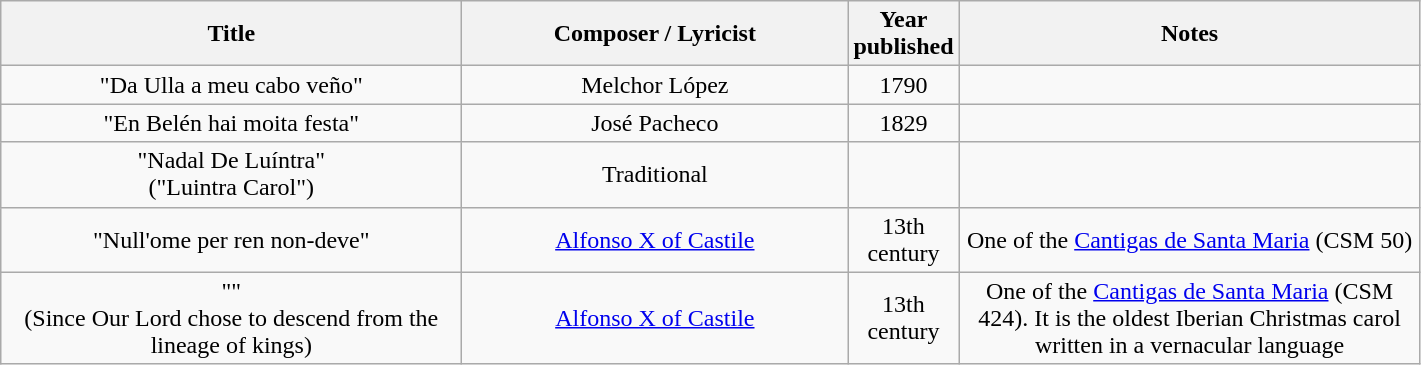<table class="wikitable" style="text-align:center;">
<tr>
<th width="300">Title</th>
<th width="250">Composer / Lyricist</th>
<th width="20">Year published</th>
<th width="300">Notes</th>
</tr>
<tr>
<td>"Da Ulla a meu cabo veño"</td>
<td>Melchor López</td>
<td>1790</td>
<td></td>
</tr>
<tr>
<td>"En Belén hai moita festa"</td>
<td>José Pacheco</td>
<td>1829</td>
<td></td>
</tr>
<tr>
<td>"Nadal De Luíntra"<br>("Luintra Carol")</td>
<td>Traditional</td>
<td></td>
<td></td>
</tr>
<tr>
<td>"Null'ome per ren non-deve"</td>
<td><a href='#'>Alfonso X of Castile</a></td>
<td>13th century</td>
<td>One of the <a href='#'>Cantigas de Santa Maria</a> (CSM 50)</td>
</tr>
<tr>
<td>""<br>(Since Our Lord chose to descend from the lineage of kings)</td>
<td><a href='#'>Alfonso X of Castile</a></td>
<td>13th century</td>
<td>One of the <a href='#'>Cantigas de Santa Maria</a> (CSM 424). It is the oldest Iberian Christmas carol written in a vernacular language</td>
</tr>
</table>
